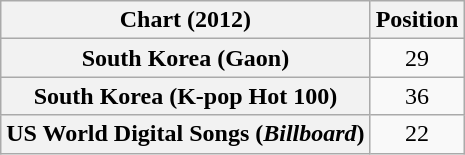<table class="wikitable plainrowheaders" style="text-align:center">
<tr>
<th>Chart (2012)</th>
<th>Position</th>
</tr>
<tr>
<th scope="row">South Korea (Gaon)</th>
<td>29</td>
</tr>
<tr>
<th scope="row">South Korea (K-pop Hot 100)</th>
<td>36</td>
</tr>
<tr>
<th scope="row">US World Digital Songs (<em>Billboard</em>)</th>
<td>22</td>
</tr>
</table>
